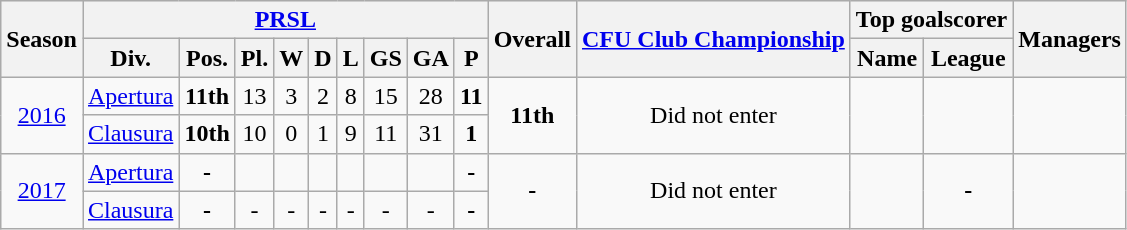<table class="wikitable">
<tr style="background:#efefef;">
<th rowspan="2">Season</th>
<th colspan="9"><a href='#'>PRSL</a></th>
<th rowspan="2">Overall</th>
<th rowspan="2"><a href='#'>CFU Club Championship</a></th>
<th colspan="2">Top goalscorer</th>
<th rowspan="2">Managers</th>
</tr>
<tr>
<th>Div.</th>
<th>Pos.</th>
<th>Pl.</th>
<th>W</th>
<th>D</th>
<th>L</th>
<th>GS</th>
<th>GA</th>
<th>P</th>
<th>Name</th>
<th>League</th>
</tr>
<tr>
<td align=center rowspan="2"><a href='#'>2016</a></td>
<td align=center><a href='#'>Apertura</a></td>
<td align=center><strong>11th</strong></td>
<td align=center>13</td>
<td align=center>3</td>
<td align=center>2</td>
<td align=center>8</td>
<td align=center>15</td>
<td align=center>28</td>
<td align=center><strong>11</strong></td>
<td align=center rowspan="2"><strong>11th</strong></td>
<td align=center rowspan="2">Did not enter</td>
<td align=center rowspan="2"></td>
<td align=center rowspan="2"></td>
<td align=center rowspan="2"></td>
</tr>
<tr>
<td align=center><a href='#'>Clausura</a></td>
<td align=center><strong>10th</strong></td>
<td align=center>10</td>
<td align=center>0</td>
<td align=center>1</td>
<td align=center>9</td>
<td align=center>11</td>
<td align=center>31</td>
<td align=center><strong>1</strong></td>
</tr>
<tr>
<td align=center rowspan="2"><a href='#'>2017</a></td>
<td align=center><a href='#'>Apertura</a></td>
<td align=center><strong>-</strong></td>
<td align=center></td>
<td align=center></td>
<td align=center></td>
<td align=center></td>
<td align=center></td>
<td align=center></td>
<td align=center><strong>-</strong></td>
<td align=center rowspan="2"><strong>-</strong></td>
<td align=center rowspan="2">Did not enter</td>
<td align=center rowspan="2"></td>
<td align=center rowspan="2"><strong>-</strong></td>
<td align=center rowspan="2"></td>
</tr>
<tr>
<td align=center><a href='#'>Clausura</a></td>
<td align=center><strong>-</strong></td>
<td align=center>-</td>
<td align=center>-</td>
<td align=center>-</td>
<td align=center>-</td>
<td align=center>-</td>
<td align=center>-</td>
<td align=center><strong>-</strong></td>
</tr>
</table>
